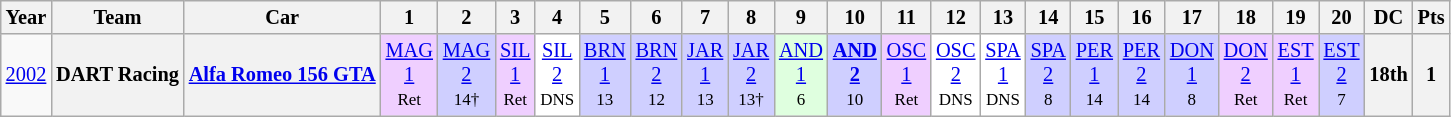<table class="wikitable" style="text-align:center; font-size:85%">
<tr>
<th>Year</th>
<th>Team</th>
<th>Car</th>
<th>1</th>
<th>2</th>
<th>3</th>
<th>4</th>
<th>5</th>
<th>6</th>
<th>7</th>
<th>8</th>
<th>9</th>
<th>10</th>
<th>11</th>
<th>12</th>
<th>13</th>
<th>14</th>
<th>15</th>
<th>16</th>
<th>17</th>
<th>18</th>
<th>19</th>
<th>20</th>
<th>DC</th>
<th>Pts</th>
</tr>
<tr>
<td><a href='#'>2002</a></td>
<th nowrap>DART Racing</th>
<th nowrap><a href='#'>Alfa Romeo 156 GTA</a></th>
<td style="background:#EFCFFF;"><a href='#'>MAG<br>1</a><br><small>Ret</small></td>
<td style="background:#CFCFFF;"><a href='#'>MAG<br>2</a><br><small>14†</small></td>
<td style="background:#EFCFFF;"><a href='#'>SIL<br>1</a><br><small>Ret</small></td>
<td style="background:#FFFFFF;"><a href='#'>SIL<br>2</a><br><small>DNS</small></td>
<td style="background:#CFCFFF;"><a href='#'>BRN<br>1</a><br><small>13</small></td>
<td style="background:#CFCFFF;"><a href='#'>BRN<br>2</a><br><small>12</small></td>
<td style="background:#CFCFFF;"><a href='#'>JAR<br>1</a><br><small>13</small></td>
<td style="background:#CFCFFF;"><a href='#'>JAR<br>2</a><br><small>13†</small></td>
<td style="background:#DFFFDF;"><a href='#'>AND<br>1</a><br><small>6</small></td>
<td style="background:#CFCFFF;"><strong><a href='#'>AND<br>2</a></strong><br><small>10</small></td>
<td style="background:#EFCFFF;"><a href='#'>OSC<br>1</a><br><small>Ret</small></td>
<td style="background:#FFFFFF;"><a href='#'>OSC<br>2</a><br><small>DNS</small></td>
<td style="background:#FFFFFF;"><a href='#'>SPA<br>1</a><br><small>DNS</small></td>
<td style="background:#CFCFFF;"><a href='#'>SPA<br>2</a><br><small>8</small></td>
<td style="background:#CFCFFF;"><a href='#'>PER<br>1</a><br><small>14</small></td>
<td style="background:#CFCFFF;"><a href='#'>PER<br>2</a><br><small>14</small></td>
<td style="background:#CFCFFF;"><a href='#'>DON<br>1</a><br><small>8</small></td>
<td style="background:#EFCFFF;"><a href='#'>DON<br>2</a><br><small>Ret</small></td>
<td style="background:#EFCFFF;"><a href='#'>EST<br>1</a><br><small>Ret</small></td>
<td style="background:#CFCFFF;"><a href='#'>EST<br>2</a><br><small>7</small></td>
<th>18th</th>
<th>1</th>
</tr>
</table>
